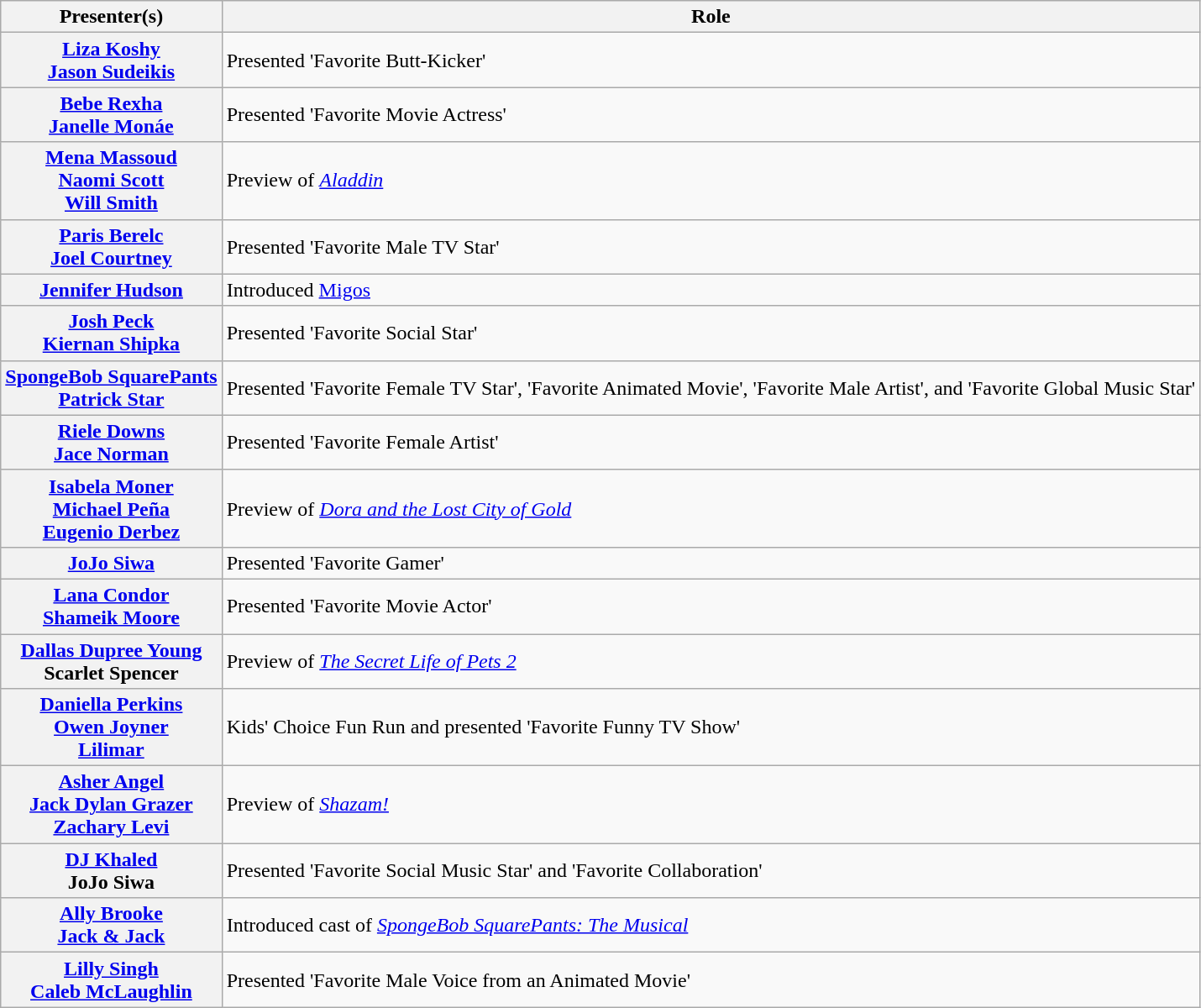<table class="wikitable plainrowheaders">
<tr>
<th scope="col">Presenter(s)</th>
<th scope="col">Role</th>
</tr>
<tr>
<th scope="row"><a href='#'>Liza Koshy</a><br><a href='#'>Jason Sudeikis</a></th>
<td>Presented 'Favorite Butt-Kicker'</td>
</tr>
<tr>
<th scope="row"><a href='#'>Bebe Rexha</a><br><a href='#'>Janelle Monáe</a></th>
<td>Presented 'Favorite Movie Actress'</td>
</tr>
<tr>
<th scope="row"><a href='#'>Mena Massoud</a><br><a href='#'>Naomi Scott</a><br><a href='#'>Will Smith</a></th>
<td>Preview of <em><a href='#'>Aladdin</a></em></td>
</tr>
<tr>
<th scope="row"><a href='#'>Paris Berelc</a><br><a href='#'>Joel Courtney</a></th>
<td>Presented 'Favorite Male TV Star'</td>
</tr>
<tr>
<th scope="row"><a href='#'>Jennifer Hudson</a></th>
<td>Introduced <a href='#'>Migos</a></td>
</tr>
<tr>
<th scope="row"><a href='#'>Josh Peck</a><br><a href='#'>Kiernan Shipka</a></th>
<td>Presented 'Favorite Social Star'</td>
</tr>
<tr>
<th scope="row"><a href='#'>SpongeBob SquarePants</a><br><a href='#'>Patrick Star</a></th>
<td>Presented 'Favorite Female TV Star', 'Favorite Animated Movie', 'Favorite Male Artist', and 'Favorite Global Music Star'</td>
</tr>
<tr>
<th scope="row"><a href='#'>Riele Downs</a><br><a href='#'>Jace Norman</a></th>
<td>Presented 'Favorite Female Artist'</td>
</tr>
<tr>
<th scope="row"><a href='#'>Isabela Moner</a><br><a href='#'>Michael Peña</a><br><a href='#'>Eugenio Derbez</a></th>
<td>Preview of <em><a href='#'>Dora and the Lost City of Gold</a></em></td>
</tr>
<tr>
<th scope="row"><a href='#'>JoJo Siwa</a></th>
<td>Presented 'Favorite Gamer'</td>
</tr>
<tr>
<th scope="row"><a href='#'>Lana Condor</a><br><a href='#'>Shameik Moore</a></th>
<td>Presented 'Favorite Movie Actor'</td>
</tr>
<tr>
<th scope="row"><a href='#'>Dallas Dupree Young</a><br>Scarlet Spencer</th>
<td>Preview of <em><a href='#'>The Secret Life of Pets 2</a></em></td>
</tr>
<tr>
<th scope="row"><a href='#'>Daniella Perkins</a><br><a href='#'>Owen Joyner</a><br><a href='#'>Lilimar</a></th>
<td>Kids' Choice Fun Run and presented 'Favorite Funny TV Show'</td>
</tr>
<tr>
<th scope="row"><a href='#'>Asher Angel</a><br><a href='#'>Jack Dylan Grazer</a><br><a href='#'>Zachary Levi</a></th>
<td>Preview of <em><a href='#'>Shazam!</a></em></td>
</tr>
<tr>
<th scope="row"><a href='#'>DJ Khaled</a><br>JoJo Siwa</th>
<td>Presented 'Favorite Social Music Star' and 'Favorite Collaboration'</td>
</tr>
<tr>
<th scope="row"><a href='#'>Ally Brooke</a><br><a href='#'>Jack & Jack</a></th>
<td>Introduced cast of <em><a href='#'>SpongeBob SquarePants: The Musical</a></em></td>
</tr>
<tr>
<th scope="row"><a href='#'>Lilly Singh</a><br><a href='#'>Caleb McLaughlin</a></th>
<td>Presented 'Favorite Male Voice from an Animated Movie'</td>
</tr>
</table>
